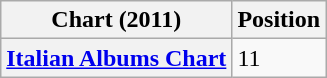<table class = "wikitable sortable plainrowheaders">
<tr>
<th>Chart (2011)</th>
<th>Position</th>
</tr>
<tr>
<th scope="row"><a href='#'>Italian Albums Chart</a></th>
<td>11</td>
</tr>
</table>
